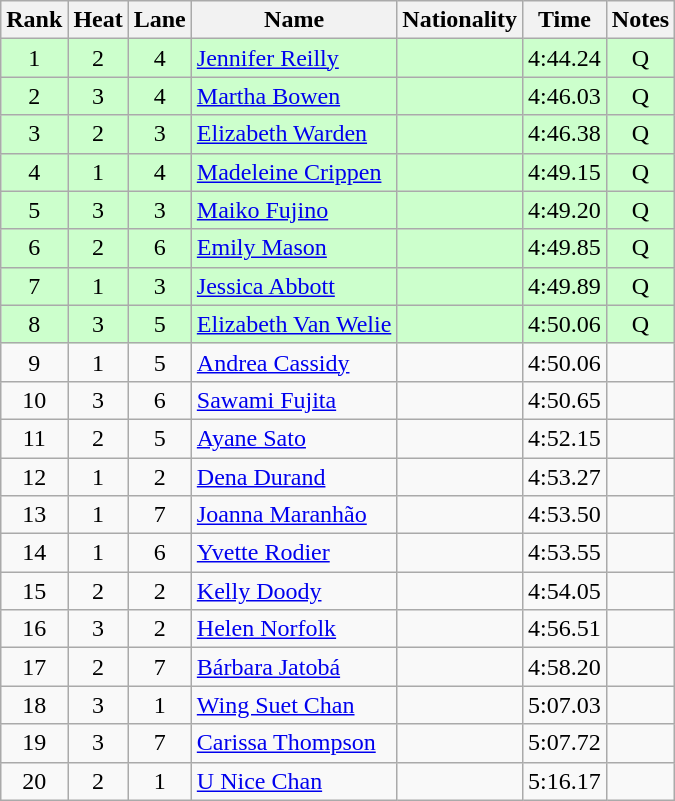<table class="wikitable sortable" style="text-align:center">
<tr>
<th>Rank</th>
<th>Heat</th>
<th>Lane</th>
<th>Name</th>
<th>Nationality</th>
<th>Time</th>
<th>Notes</th>
</tr>
<tr bgcolor=ccffcc>
<td>1</td>
<td>2</td>
<td>4</td>
<td align=left><a href='#'>Jennifer Reilly</a></td>
<td align=left></td>
<td>4:44.24</td>
<td>Q</td>
</tr>
<tr bgcolor=ccffcc>
<td>2</td>
<td>3</td>
<td>4</td>
<td align=left><a href='#'>Martha Bowen</a></td>
<td align=left></td>
<td>4:46.03</td>
<td>Q</td>
</tr>
<tr bgcolor=ccffcc>
<td>3</td>
<td>2</td>
<td>3</td>
<td align=left><a href='#'>Elizabeth Warden</a></td>
<td align=left></td>
<td>4:46.38</td>
<td>Q</td>
</tr>
<tr bgcolor=ccffcc>
<td>4</td>
<td>1</td>
<td>4</td>
<td align=left><a href='#'>Madeleine Crippen</a></td>
<td align=left></td>
<td>4:49.15</td>
<td>Q</td>
</tr>
<tr bgcolor=ccffcc>
<td>5</td>
<td>3</td>
<td>3</td>
<td align=left><a href='#'>Maiko Fujino</a></td>
<td align=left></td>
<td>4:49.20</td>
<td>Q</td>
</tr>
<tr bgcolor=ccffcc>
<td>6</td>
<td>2</td>
<td>6</td>
<td align=left><a href='#'>Emily Mason</a></td>
<td align=left></td>
<td>4:49.85</td>
<td>Q</td>
</tr>
<tr bgcolor=ccffcc>
<td>7</td>
<td>1</td>
<td>3</td>
<td align=left><a href='#'>Jessica Abbott</a></td>
<td align=left></td>
<td>4:49.89</td>
<td>Q</td>
</tr>
<tr bgcolor=ccffcc>
<td>8</td>
<td>3</td>
<td>5</td>
<td align=left><a href='#'>Elizabeth Van Welie</a></td>
<td align=left></td>
<td>4:50.06</td>
<td>Q</td>
</tr>
<tr>
<td>9</td>
<td>1</td>
<td>5</td>
<td align=left><a href='#'>Andrea Cassidy</a></td>
<td align=left></td>
<td>4:50.06</td>
<td></td>
</tr>
<tr>
<td>10</td>
<td>3</td>
<td>6</td>
<td align=left><a href='#'>Sawami Fujita</a></td>
<td align=left></td>
<td>4:50.65</td>
<td></td>
</tr>
<tr>
<td>11</td>
<td>2</td>
<td>5</td>
<td align=left><a href='#'>Ayane Sato</a></td>
<td align=left></td>
<td>4:52.15</td>
<td></td>
</tr>
<tr>
<td>12</td>
<td>1</td>
<td>2</td>
<td align=left><a href='#'>Dena Durand</a></td>
<td align=left></td>
<td>4:53.27</td>
<td></td>
</tr>
<tr>
<td>13</td>
<td>1</td>
<td>7</td>
<td align=left><a href='#'>Joanna Maranhão</a></td>
<td align=left></td>
<td>4:53.50</td>
<td></td>
</tr>
<tr>
<td>14</td>
<td>1</td>
<td>6</td>
<td align=left><a href='#'>Yvette Rodier</a></td>
<td align=left></td>
<td>4:53.55</td>
<td></td>
</tr>
<tr>
<td>15</td>
<td>2</td>
<td>2</td>
<td align=left><a href='#'>Kelly Doody</a></td>
<td align=left></td>
<td>4:54.05</td>
<td></td>
</tr>
<tr>
<td>16</td>
<td>3</td>
<td>2</td>
<td align=left><a href='#'>Helen Norfolk</a></td>
<td align=left></td>
<td>4:56.51</td>
<td></td>
</tr>
<tr>
<td>17</td>
<td>2</td>
<td>7</td>
<td align=left><a href='#'>Bárbara Jatobá</a></td>
<td align=left></td>
<td>4:58.20</td>
<td></td>
</tr>
<tr>
<td>18</td>
<td>3</td>
<td>1</td>
<td align=left><a href='#'>Wing Suet Chan</a></td>
<td align=left></td>
<td>5:07.03</td>
<td></td>
</tr>
<tr>
<td>19</td>
<td>3</td>
<td>7</td>
<td align=left><a href='#'>Carissa Thompson</a></td>
<td align=left></td>
<td>5:07.72</td>
<td></td>
</tr>
<tr>
<td>20</td>
<td>2</td>
<td>1</td>
<td align=left><a href='#'>U Nice Chan</a></td>
<td align=left></td>
<td>5:16.17</td>
<td></td>
</tr>
</table>
